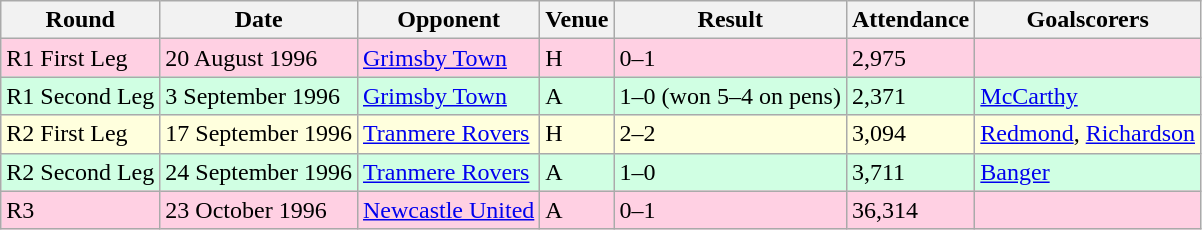<table class="wikitable">
<tr>
<th>Round</th>
<th>Date</th>
<th>Opponent</th>
<th>Venue</th>
<th>Result</th>
<th>Attendance</th>
<th>Goalscorers</th>
</tr>
<tr style="background-color: #ffd0e3;">
<td>R1 First Leg</td>
<td>20 August 1996</td>
<td><a href='#'>Grimsby Town</a></td>
<td>H</td>
<td>0–1</td>
<td>2,975</td>
<td></td>
</tr>
<tr style="background-color: #d0ffe3;">
<td>R1 Second Leg</td>
<td>3 September 1996</td>
<td><a href='#'>Grimsby Town</a></td>
<td>A</td>
<td>1–0 (won 5–4 on pens)</td>
<td>2,371</td>
<td><a href='#'>McCarthy</a></td>
</tr>
<tr style="background-color: #ffffdd;">
<td>R2 First Leg</td>
<td>17 September 1996</td>
<td><a href='#'>Tranmere Rovers</a></td>
<td>H</td>
<td>2–2</td>
<td>3,094</td>
<td><a href='#'>Redmond</a>, <a href='#'>Richardson</a></td>
</tr>
<tr style="background-color: #d0ffe3;">
<td>R2 Second Leg</td>
<td>24 September 1996</td>
<td><a href='#'>Tranmere Rovers</a></td>
<td>A</td>
<td>1–0</td>
<td>3,711</td>
<td><a href='#'>Banger</a></td>
</tr>
<tr style="background-color: #ffd0e3;">
<td>R3</td>
<td>23 October 1996</td>
<td><a href='#'>Newcastle United</a></td>
<td>A</td>
<td>0–1</td>
<td>36,314</td>
<td></td>
</tr>
</table>
